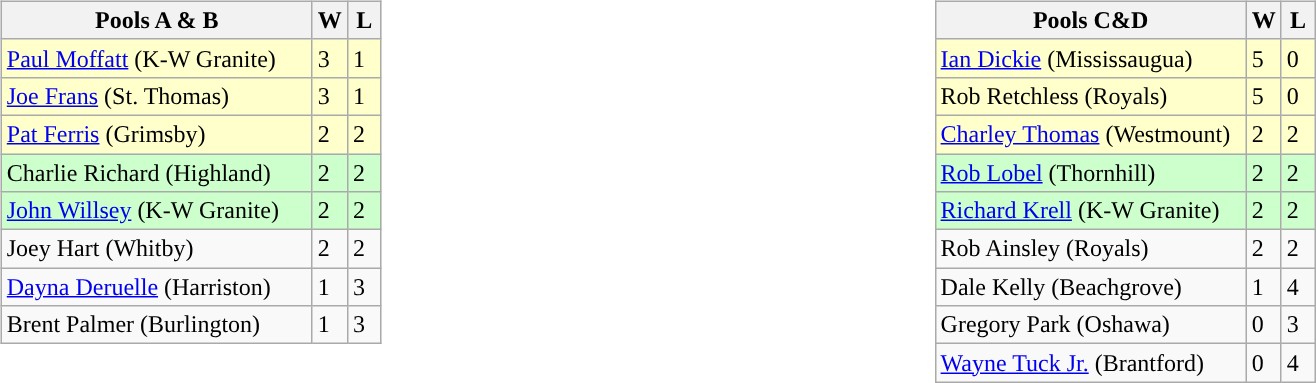<table>
<tr>
<td valign=top width=10%><br><table class=wikitable>
<tr>
<th width=200>Pools A & B</th>
<th width=15>W</th>
<th width=15>L</th>
</tr>
<tr bgcolor=#ffffcc>
<td><a href='#'>Paul Moffatt</a> (K-W Granite)</td>
<td>3</td>
<td>1</td>
</tr>
<tr bgcolor=#ffffcc>
<td><a href='#'>Joe Frans</a> (St. Thomas)</td>
<td>3</td>
<td>1</td>
</tr>
<tr bgcolor=#ffffcc>
<td><a href='#'>Pat Ferris</a> (Grimsby)</td>
<td>2</td>
<td>2</td>
</tr>
<tr style="background:#ccffcc;">
<td>Charlie Richard (Highland)</td>
<td>2</td>
<td>2</td>
</tr>
<tr style="background:#ccffcc;">
<td><a href='#'>John Willsey</a> (K-W Granite)</td>
<td>2</td>
<td>2</td>
</tr>
<tr>
<td>Joey Hart (Whitby)</td>
<td>2</td>
<td>2</td>
</tr>
<tr>
<td><a href='#'>Dayna Deruelle</a> (Harriston)</td>
<td>1</td>
<td>3</td>
</tr>
<tr>
<td>Brent Palmer (Burlington)</td>
<td>1</td>
<td>3</td>
</tr>
</table>
</td>
<td valign=top width=10%><br><table class=wikitable>
<tr>
<th width=200>Pools C&D</th>
<th width=15>W</th>
<th width=15>L</th>
</tr>
<tr bgcolor=#ffffcc>
<td><a href='#'>Ian Dickie</a> (Mississaugua)</td>
<td>5</td>
<td>0</td>
</tr>
<tr bgcolor=#ffffcc>
<td>Rob Retchless (Royals)</td>
<td>5</td>
<td>0</td>
</tr>
<tr bgcolor=#ffffcc>
<td><a href='#'>Charley Thomas</a> (Westmount)</td>
<td>2</td>
<td>2</td>
</tr>
<tr style="background:#ccffcc;">
<td><a href='#'>Rob Lobel</a> (Thornhill)</td>
<td>2</td>
<td>2</td>
</tr>
<tr style="background:#ccffcc;">
<td><a href='#'>Richard Krell</a> (K-W Granite)</td>
<td>2</td>
<td>2</td>
</tr>
<tr>
<td>Rob Ainsley (Royals)</td>
<td>2</td>
<td>2</td>
</tr>
<tr>
<td>Dale Kelly (Beachgrove)</td>
<td>1</td>
<td>4</td>
</tr>
<tr>
<td>Gregory Park (Oshawa)</td>
<td>0</td>
<td>3</td>
</tr>
<tr>
<td><a href='#'>Wayne Tuck Jr.</a> (Brantford)</td>
<td>0</td>
<td>4</td>
</tr>
</table>
</td>
</tr>
</table>
